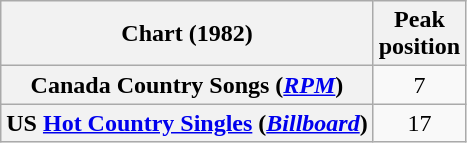<table class="wikitable sortable plainrowheaders">
<tr>
<th align="left">Chart (1982)</th>
<th align="center">Peak<br>position</th>
</tr>
<tr>
<th scope="row">Canada Country Songs (<em><a href='#'>RPM</a></em>)</th>
<td align="center">7</td>
</tr>
<tr>
<th scope="row">US <a href='#'>Hot Country Singles</a> (<em><a href='#'>Billboard</a></em>)</th>
<td align="center">17</td>
</tr>
</table>
